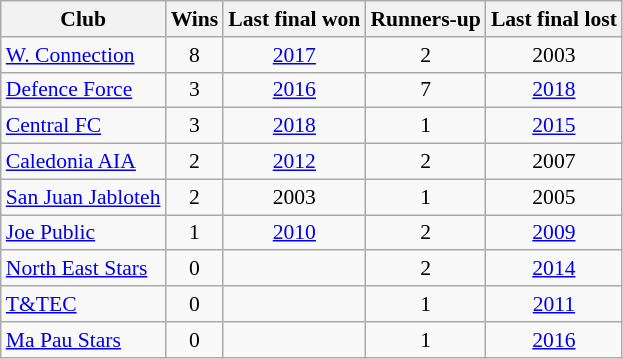<table class="sortable wikitable" style="text-align: center; font-size:90%;">
<tr>
<th>Club</th>
<th>Wins</th>
<th>Last final won</th>
<th>Runners-up</th>
<th>Last final lost</th>
</tr>
<tr>
<td align=left><a href='#'>W. Connection</a></td>
<td>8</td>
<td><a href='#'>2017</a></td>
<td>2</td>
<td>2003</td>
</tr>
<tr>
<td align=left><a href='#'>Defence Force</a></td>
<td>3</td>
<td><a href='#'>2016</a></td>
<td>7</td>
<td><a href='#'>2018</a></td>
</tr>
<tr>
<td align=left><a href='#'>Central FC</a></td>
<td>3</td>
<td><a href='#'>2018</a></td>
<td>1</td>
<td><a href='#'>2015</a></td>
</tr>
<tr>
<td align=left><a href='#'>Caledonia AIA</a></td>
<td>2</td>
<td><a href='#'>2012</a></td>
<td>2</td>
<td>2007</td>
</tr>
<tr>
<td align=left><a href='#'>San Juan Jabloteh</a></td>
<td>2</td>
<td>2003</td>
<td>1</td>
<td>2005</td>
</tr>
<tr>
<td align=left><a href='#'>Joe Public</a></td>
<td>1</td>
<td><a href='#'>2010</a></td>
<td>2</td>
<td><a href='#'>2009</a></td>
</tr>
<tr>
<td align=left><a href='#'>North East Stars</a></td>
<td>0</td>
<td></td>
<td>2</td>
<td><a href='#'>2014</a></td>
</tr>
<tr>
<td align=left><a href='#'>T&TEC</a></td>
<td>0</td>
<td></td>
<td>1</td>
<td><a href='#'>2011</a></td>
</tr>
<tr>
<td align=left><a href='#'>Ma Pau Stars</a></td>
<td>0</td>
<td></td>
<td>1</td>
<td><a href='#'>2016</a></td>
</tr>
</table>
